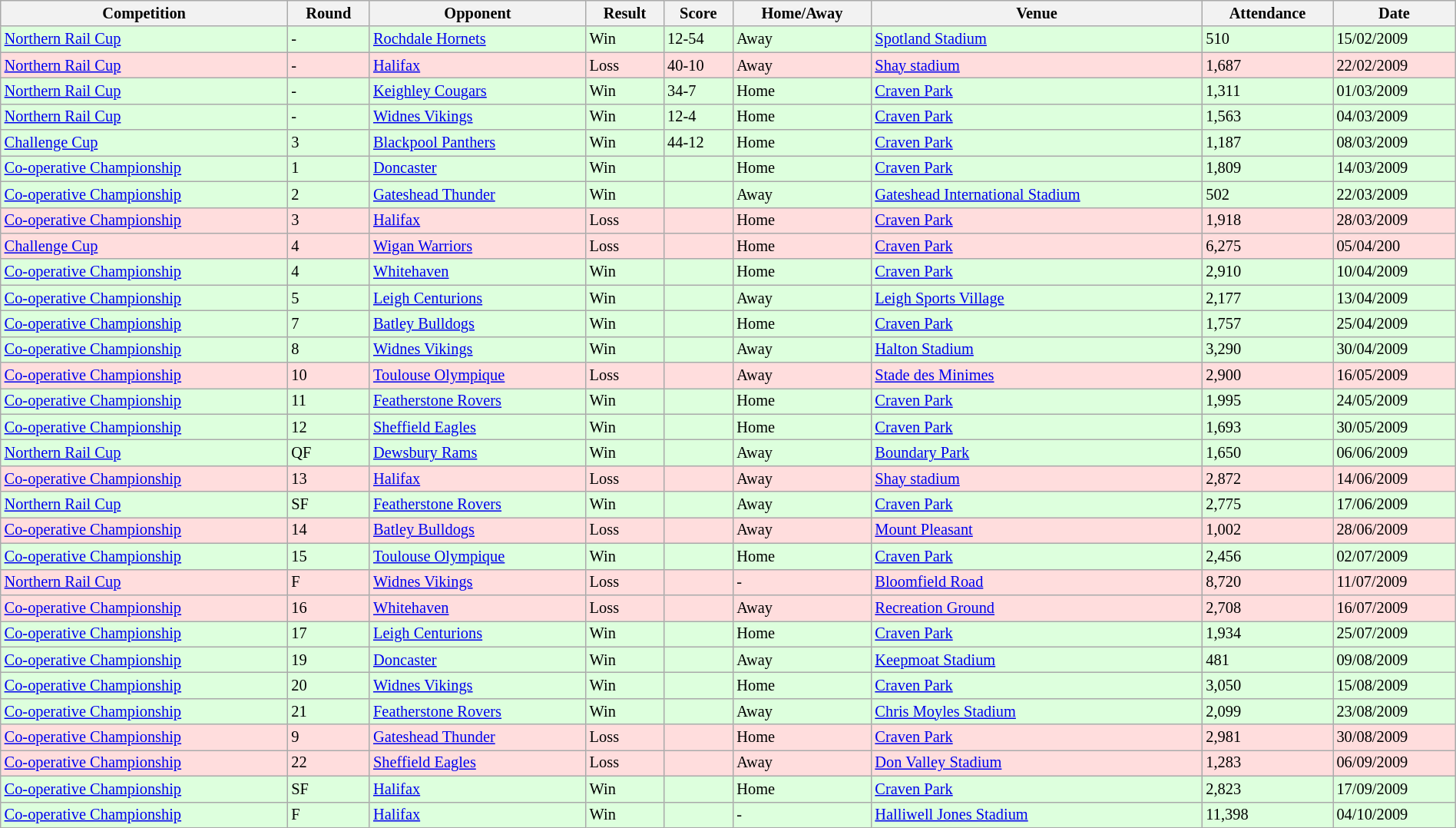<table class="wikitable" style="font-size:85%;" width="100%">
<tr>
<th>Competition</th>
<th>Round</th>
<th>Opponent</th>
<th>Result</th>
<th>Score</th>
<th>Home/Away</th>
<th>Venue</th>
<th>Attendance</th>
<th>Date</th>
</tr>
<tr bgcolor="#ddffdd">
<td><a href='#'>Northern Rail Cup</a></td>
<td>-</td>
<td> <a href='#'>Rochdale Hornets</a></td>
<td>Win</td>
<td>12-54</td>
<td>Away</td>
<td><a href='#'>Spotland Stadium</a></td>
<td>510</td>
<td>15/02/2009</td>
</tr>
<tr bgcolor="#ffdddd">
<td><a href='#'>Northern Rail Cup</a></td>
<td>-</td>
<td> <a href='#'>Halifax</a></td>
<td>Loss</td>
<td>40-10</td>
<td>Away</td>
<td><a href='#'>Shay stadium</a></td>
<td>1,687</td>
<td>22/02/2009</td>
</tr>
<tr bgcolor="#ddffdd">
<td><a href='#'>Northern Rail Cup</a></td>
<td>-</td>
<td> <a href='#'>Keighley Cougars</a></td>
<td>Win</td>
<td>34-7</td>
<td>Home</td>
<td><a href='#'>Craven Park</a></td>
<td>1,311</td>
<td>01/03/2009</td>
</tr>
<tr bgcolor="#ddffdd">
<td><a href='#'>Northern Rail Cup</a></td>
<td>-</td>
<td> <a href='#'>Widnes Vikings</a></td>
<td>Win</td>
<td>12-4</td>
<td>Home</td>
<td><a href='#'>Craven Park</a></td>
<td>1,563</td>
<td>04/03/2009</td>
</tr>
<tr bgcolor="#ddffdd">
<td><a href='#'>Challenge Cup</a></td>
<td>3</td>
<td> <a href='#'>Blackpool Panthers</a></td>
<td>Win</td>
<td>44-12</td>
<td>Home</td>
<td><a href='#'>Craven Park</a></td>
<td>1,187</td>
<td>08/03/2009</td>
</tr>
<tr bgcolor="#ddffdd">
<td><a href='#'>Co-operative Championship</a></td>
<td>1</td>
<td> <a href='#'>Doncaster</a></td>
<td>Win</td>
<td></td>
<td>Home</td>
<td><a href='#'>Craven Park</a></td>
<td>1,809</td>
<td>14/03/2009</td>
</tr>
<tr bgcolor="#ddffdd">
<td><a href='#'>Co-operative Championship</a></td>
<td>2</td>
<td> <a href='#'>Gateshead Thunder</a></td>
<td>Win</td>
<td></td>
<td>Away</td>
<td><a href='#'>Gateshead International Stadium</a></td>
<td>502</td>
<td>22/03/2009</td>
</tr>
<tr bgcolor="#ffdddd">
<td><a href='#'>Co-operative Championship</a></td>
<td>3</td>
<td> <a href='#'>Halifax</a></td>
<td>Loss</td>
<td></td>
<td>Home</td>
<td><a href='#'>Craven Park</a></td>
<td>1,918</td>
<td>28/03/2009</td>
</tr>
<tr bgcolor="#ffdddd">
<td><a href='#'>Challenge Cup</a></td>
<td>4</td>
<td> <a href='#'>Wigan Warriors</a></td>
<td>Loss</td>
<td></td>
<td>Home</td>
<td><a href='#'>Craven Park</a></td>
<td>6,275</td>
<td>05/04/200</td>
</tr>
<tr bgcolor="#ddffdd">
<td><a href='#'>Co-operative Championship</a></td>
<td>4</td>
<td> <a href='#'>Whitehaven</a></td>
<td>Win</td>
<td></td>
<td>Home</td>
<td><a href='#'>Craven Park</a></td>
<td>2,910</td>
<td>10/04/2009</td>
</tr>
<tr bgcolor="#ddffdd">
<td><a href='#'>Co-operative Championship</a></td>
<td>5</td>
<td> <a href='#'>Leigh Centurions</a></td>
<td>Win</td>
<td></td>
<td>Away</td>
<td><a href='#'>Leigh Sports Village</a></td>
<td>2,177</td>
<td>13/04/2009</td>
</tr>
<tr bgcolor="#ddffdd">
<td><a href='#'>Co-operative Championship</a></td>
<td>7</td>
<td> <a href='#'>Batley Bulldogs</a></td>
<td>Win</td>
<td></td>
<td>Home</td>
<td><a href='#'>Craven Park</a></td>
<td>1,757</td>
<td>25/04/2009</td>
</tr>
<tr bgcolor="#ddffdd">
<td><a href='#'>Co-operative Championship</a></td>
<td>8</td>
<td> <a href='#'>Widnes Vikings</a></td>
<td>Win</td>
<td></td>
<td>Away</td>
<td><a href='#'>Halton Stadium</a></td>
<td>3,290</td>
<td>30/04/2009</td>
</tr>
<tr bgcolor="#ffdddd">
<td><a href='#'>Co-operative Championship</a></td>
<td>10</td>
<td> <a href='#'>Toulouse Olympique</a></td>
<td>Loss</td>
<td></td>
<td>Away</td>
<td><a href='#'>Stade des Minimes</a></td>
<td>2,900</td>
<td>16/05/2009</td>
</tr>
<tr bgcolor="#ddffdd">
<td><a href='#'>Co-operative Championship</a></td>
<td>11</td>
<td> <a href='#'>Featherstone Rovers</a></td>
<td>Win</td>
<td></td>
<td>Home</td>
<td><a href='#'>Craven Park</a></td>
<td>1,995</td>
<td>24/05/2009</td>
</tr>
<tr bgcolor="#ddffdd">
<td><a href='#'>Co-operative Championship</a></td>
<td>12</td>
<td> <a href='#'>Sheffield Eagles</a></td>
<td>Win</td>
<td></td>
<td>Home</td>
<td><a href='#'>Craven Park</a></td>
<td>1,693</td>
<td>30/05/2009</td>
</tr>
<tr bgcolor="#ddffdd">
<td><a href='#'>Northern Rail Cup</a></td>
<td>QF</td>
<td> <a href='#'>Dewsbury Rams</a></td>
<td>Win</td>
<td></td>
<td>Away</td>
<td><a href='#'>Boundary Park</a></td>
<td>1,650</td>
<td>06/06/2009</td>
</tr>
<tr bgcolor="#ffdddd">
<td><a href='#'>Co-operative Championship</a></td>
<td>13</td>
<td> <a href='#'>Halifax</a></td>
<td>Loss</td>
<td></td>
<td>Away</td>
<td><a href='#'>Shay stadium</a></td>
<td>2,872</td>
<td>14/06/2009</td>
</tr>
<tr bgcolor="#ddffdd">
<td><a href='#'>Northern Rail Cup</a></td>
<td>SF</td>
<td> <a href='#'>Featherstone Rovers</a></td>
<td>Win</td>
<td></td>
<td>Away</td>
<td><a href='#'>Craven Park</a></td>
<td>2,775</td>
<td>17/06/2009</td>
</tr>
<tr bgcolor="#ffdddd">
<td><a href='#'>Co-operative Championship</a></td>
<td>14</td>
<td> <a href='#'>Batley Bulldogs</a></td>
<td>Loss</td>
<td></td>
<td>Away</td>
<td><a href='#'>Mount Pleasant</a></td>
<td>1,002</td>
<td>28/06/2009</td>
</tr>
<tr bgcolor="#ddffdd">
<td><a href='#'>Co-operative Championship</a></td>
<td>15</td>
<td> <a href='#'>Toulouse Olympique</a></td>
<td>Win</td>
<td></td>
<td>Home</td>
<td><a href='#'>Craven Park</a></td>
<td>2,456</td>
<td>02/07/2009</td>
</tr>
<tr bgcolor="#ffdddd">
<td><a href='#'>Northern Rail Cup</a></td>
<td>F</td>
<td> <a href='#'>Widnes Vikings</a></td>
<td>Loss</td>
<td></td>
<td>-</td>
<td><a href='#'>Bloomfield Road</a></td>
<td>8,720</td>
<td>11/07/2009</td>
</tr>
<tr bgcolor="#ffdddd">
<td><a href='#'>Co-operative Championship</a></td>
<td>16</td>
<td> <a href='#'>Whitehaven</a></td>
<td>Loss</td>
<td></td>
<td>Away</td>
<td><a href='#'>Recreation Ground</a></td>
<td>2,708</td>
<td>16/07/2009</td>
</tr>
<tr bgcolor="#ddffdd">
<td><a href='#'>Co-operative Championship</a></td>
<td>17</td>
<td> <a href='#'>Leigh Centurions</a></td>
<td>Win</td>
<td></td>
<td>Home</td>
<td><a href='#'>Craven Park</a></td>
<td>1,934</td>
<td>25/07/2009</td>
</tr>
<tr bgcolor="#ddffdd">
<td><a href='#'>Co-operative Championship</a></td>
<td>19</td>
<td> <a href='#'>Doncaster</a></td>
<td>Win</td>
<td></td>
<td>Away</td>
<td><a href='#'>Keepmoat Stadium</a></td>
<td>481</td>
<td>09/08/2009</td>
</tr>
<tr bgcolor="#ddffdd">
<td><a href='#'>Co-operative Championship</a></td>
<td>20</td>
<td> <a href='#'>Widnes Vikings</a></td>
<td>Win</td>
<td></td>
<td>Home</td>
<td><a href='#'>Craven Park</a></td>
<td>3,050</td>
<td>15/08/2009</td>
</tr>
<tr bgcolor="#ddffdd">
<td><a href='#'>Co-operative Championship</a></td>
<td>21</td>
<td> <a href='#'>Featherstone Rovers</a></td>
<td>Win</td>
<td></td>
<td>Away</td>
<td><a href='#'>Chris Moyles Stadium</a></td>
<td>2,099</td>
<td>23/08/2009</td>
</tr>
<tr bgcolor="#ffdddd">
<td><a href='#'>Co-operative Championship</a></td>
<td>9</td>
<td> <a href='#'>Gateshead Thunder</a></td>
<td>Loss</td>
<td></td>
<td>Home</td>
<td><a href='#'>Craven Park</a></td>
<td>2,981</td>
<td>30/08/2009</td>
</tr>
<tr bgcolor="#ffdddd">
<td><a href='#'>Co-operative Championship</a></td>
<td>22</td>
<td> <a href='#'>Sheffield Eagles</a></td>
<td>Loss</td>
<td></td>
<td>Away</td>
<td><a href='#'>Don Valley Stadium</a></td>
<td>1,283</td>
<td>06/09/2009</td>
</tr>
<tr bgcolor="#ddffdd">
<td><a href='#'>Co-operative Championship</a></td>
<td>SF</td>
<td> <a href='#'>Halifax</a></td>
<td>Win</td>
<td></td>
<td>Home</td>
<td><a href='#'>Craven Park</a></td>
<td>2,823</td>
<td>17/09/2009</td>
</tr>
<tr bgcolor="#ddffdd">
<td><a href='#'>Co-operative Championship</a></td>
<td>F</td>
<td> <a href='#'>Halifax</a></td>
<td>Win</td>
<td></td>
<td>-</td>
<td><a href='#'>Halliwell Jones Stadium</a></td>
<td>11,398</td>
<td>04/10/2009</td>
</tr>
</table>
